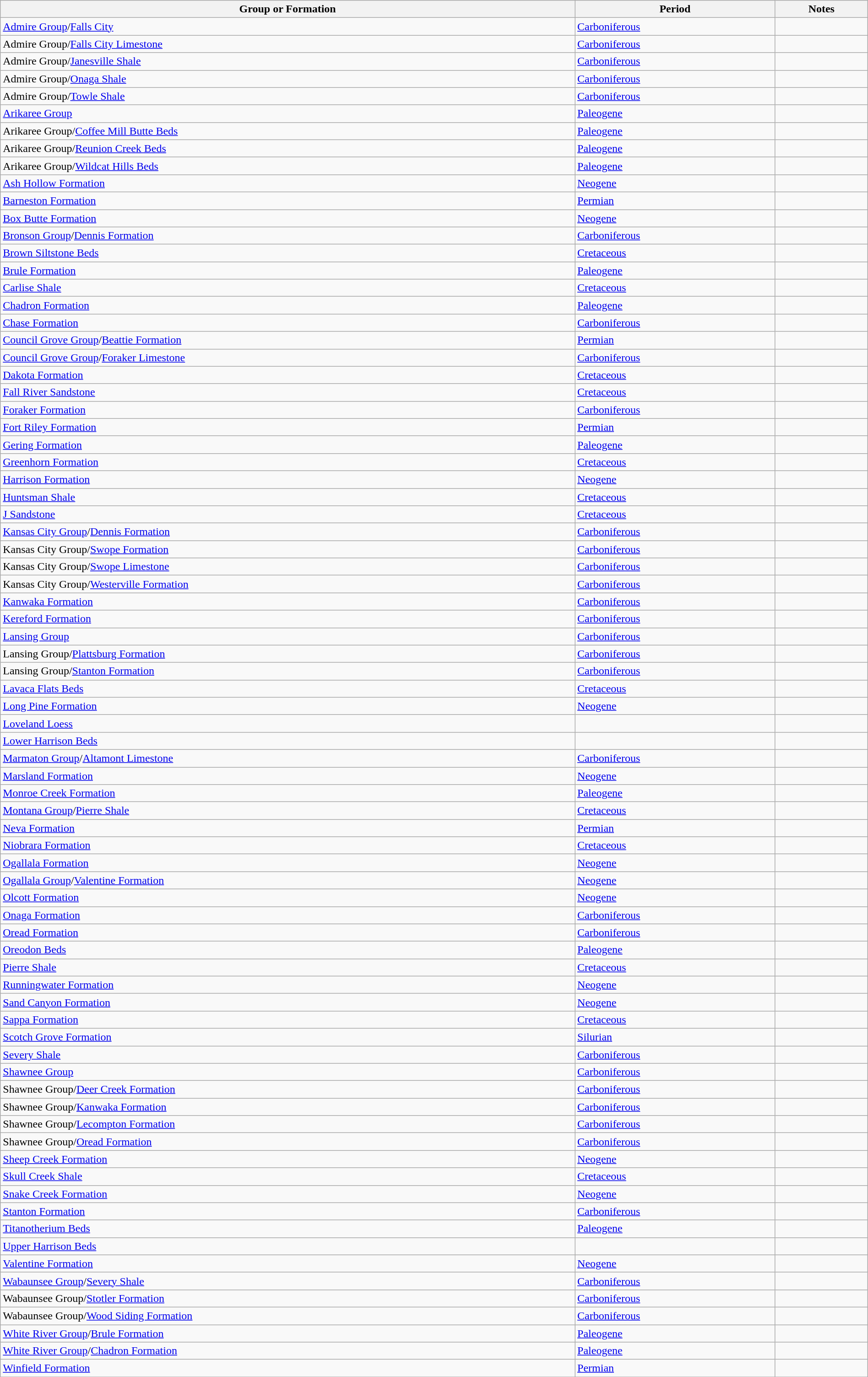<table class="wikitable sortable" style="width: 100%;">
<tr>
<th>Group or Formation</th>
<th>Period</th>
<th class="unsortable">Notes</th>
</tr>
<tr>
<td><a href='#'>Admire Group</a>/<a href='#'>Falls City</a></td>
<td><a href='#'>Carboniferous</a></td>
<td></td>
</tr>
<tr>
<td>Admire Group/<a href='#'>Falls City Limestone</a></td>
<td><a href='#'>Carboniferous</a></td>
<td></td>
</tr>
<tr>
<td>Admire Group/<a href='#'>Janesville Shale</a></td>
<td><a href='#'>Carboniferous</a></td>
<td></td>
</tr>
<tr>
<td>Admire Group/<a href='#'>Onaga Shale</a></td>
<td><a href='#'>Carboniferous</a></td>
<td></td>
</tr>
<tr>
<td>Admire Group/<a href='#'>Towle Shale</a></td>
<td><a href='#'>Carboniferous</a></td>
<td></td>
</tr>
<tr>
<td><a href='#'>Arikaree Group</a></td>
<td><a href='#'>Paleogene</a></td>
<td></td>
</tr>
<tr>
<td>Arikaree Group/<a href='#'>Coffee Mill Butte Beds</a></td>
<td><a href='#'>Paleogene</a></td>
<td></td>
</tr>
<tr>
<td>Arikaree Group/<a href='#'>Reunion Creek Beds</a></td>
<td><a href='#'>Paleogene</a></td>
<td></td>
</tr>
<tr>
<td>Arikaree Group/<a href='#'>Wildcat Hills Beds</a></td>
<td><a href='#'>Paleogene</a></td>
<td></td>
</tr>
<tr>
<td><a href='#'>Ash Hollow Formation</a></td>
<td><a href='#'>Neogene</a></td>
<td></td>
</tr>
<tr>
<td><a href='#'>Barneston Formation</a></td>
<td><a href='#'>Permian</a></td>
<td></td>
</tr>
<tr>
<td><a href='#'>Box Butte Formation</a></td>
<td><a href='#'>Neogene</a></td>
<td></td>
</tr>
<tr>
<td><a href='#'>Bronson Group</a>/<a href='#'>Dennis Formation</a></td>
<td><a href='#'>Carboniferous</a></td>
<td></td>
</tr>
<tr>
<td><a href='#'>Brown Siltstone Beds</a></td>
<td><a href='#'>Cretaceous</a></td>
<td></td>
</tr>
<tr>
<td><a href='#'>Brule Formation</a></td>
<td><a href='#'>Paleogene</a></td>
<td></td>
</tr>
<tr>
<td><a href='#'>Carlise Shale</a></td>
<td><a href='#'>Cretaceous</a></td>
<td></td>
</tr>
<tr>
<td><a href='#'>Chadron Formation</a></td>
<td><a href='#'>Paleogene</a></td>
<td></td>
</tr>
<tr>
<td><a href='#'>Chase Formation</a></td>
<td><a href='#'>Carboniferous</a></td>
<td></td>
</tr>
<tr>
<td><a href='#'>Council Grove Group</a>/<a href='#'>Beattie Formation</a></td>
<td><a href='#'>Permian</a></td>
<td></td>
</tr>
<tr>
<td><a href='#'>Council Grove Group</a>/<a href='#'>Foraker Limestone</a></td>
<td><a href='#'>Carboniferous</a></td>
<td></td>
</tr>
<tr>
<td><a href='#'>Dakota Formation</a></td>
<td><a href='#'>Cretaceous</a></td>
<td></td>
</tr>
<tr>
<td><a href='#'>Fall River Sandstone</a></td>
<td><a href='#'>Cretaceous</a></td>
<td></td>
</tr>
<tr>
<td><a href='#'>Foraker Formation</a></td>
<td><a href='#'>Carboniferous</a></td>
<td></td>
</tr>
<tr>
<td><a href='#'>Fort Riley Formation</a></td>
<td><a href='#'>Permian</a></td>
<td></td>
</tr>
<tr>
<td><a href='#'>Gering Formation</a></td>
<td><a href='#'>Paleogene</a></td>
<td></td>
</tr>
<tr>
<td><a href='#'>Greenhorn Formation</a></td>
<td><a href='#'>Cretaceous</a></td>
<td></td>
</tr>
<tr>
<td><a href='#'>Harrison Formation</a></td>
<td><a href='#'>Neogene</a></td>
<td></td>
</tr>
<tr>
<td><a href='#'>Huntsman Shale</a></td>
<td><a href='#'>Cretaceous</a></td>
<td></td>
</tr>
<tr>
<td><a href='#'>J Sandstone</a></td>
<td><a href='#'>Cretaceous</a></td>
<td></td>
</tr>
<tr>
<td><a href='#'>Kansas City Group</a>/<a href='#'>Dennis Formation</a></td>
<td><a href='#'>Carboniferous</a></td>
<td></td>
</tr>
<tr>
<td>Kansas City Group/<a href='#'>Swope Formation</a></td>
<td><a href='#'>Carboniferous</a></td>
<td></td>
</tr>
<tr>
<td>Kansas City Group/<a href='#'>Swope Limestone</a></td>
<td><a href='#'>Carboniferous</a></td>
<td></td>
</tr>
<tr>
<td>Kansas City Group/<a href='#'>Westerville Formation</a></td>
<td><a href='#'>Carboniferous</a></td>
<td></td>
</tr>
<tr>
<td><a href='#'>Kanwaka Formation</a></td>
<td><a href='#'>Carboniferous</a></td>
<td></td>
</tr>
<tr>
<td><a href='#'>Kereford Formation</a></td>
<td><a href='#'>Carboniferous</a></td>
<td></td>
</tr>
<tr>
<td><a href='#'>Lansing Group</a></td>
<td><a href='#'>Carboniferous</a></td>
<td></td>
</tr>
<tr>
<td>Lansing Group/<a href='#'>Plattsburg Formation</a></td>
<td><a href='#'>Carboniferous</a></td>
<td></td>
</tr>
<tr>
<td>Lansing Group/<a href='#'>Stanton Formation</a></td>
<td><a href='#'>Carboniferous</a></td>
<td></td>
</tr>
<tr>
<td><a href='#'>Lavaca Flats Beds</a></td>
<td><a href='#'>Cretaceous</a></td>
<td></td>
</tr>
<tr>
<td><a href='#'>Long Pine Formation</a></td>
<td><a href='#'>Neogene</a></td>
<td></td>
</tr>
<tr>
<td><a href='#'>Loveland Loess</a></td>
<td></td>
<td></td>
</tr>
<tr>
<td><a href='#'>Lower Harrison Beds</a></td>
<td></td>
<td></td>
</tr>
<tr>
<td><a href='#'>Marmaton Group</a>/<a href='#'>Altamont Limestone</a></td>
<td><a href='#'>Carboniferous</a></td>
<td></td>
</tr>
<tr>
<td><a href='#'>Marsland Formation</a></td>
<td><a href='#'>Neogene</a></td>
<td></td>
</tr>
<tr>
<td><a href='#'>Monroe Creek Formation</a></td>
<td><a href='#'>Paleogene</a></td>
<td></td>
</tr>
<tr>
<td><a href='#'>Montana Group</a>/<a href='#'>Pierre Shale</a></td>
<td><a href='#'>Cretaceous</a></td>
<td></td>
</tr>
<tr>
<td><a href='#'>Neva Formation</a></td>
<td><a href='#'>Permian</a></td>
<td></td>
</tr>
<tr>
<td><a href='#'>Niobrara Formation</a></td>
<td><a href='#'>Cretaceous</a></td>
<td></td>
</tr>
<tr>
<td><a href='#'>Ogallala Formation</a></td>
<td><a href='#'>Neogene</a></td>
<td></td>
</tr>
<tr>
<td><a href='#'>Ogallala Group</a>/<a href='#'>Valentine Formation</a></td>
<td><a href='#'>Neogene</a></td>
<td></td>
</tr>
<tr>
<td><a href='#'>Olcott Formation</a></td>
<td><a href='#'>Neogene</a></td>
<td></td>
</tr>
<tr>
<td><a href='#'>Onaga Formation</a></td>
<td><a href='#'>Carboniferous</a></td>
<td></td>
</tr>
<tr>
<td><a href='#'>Oread Formation</a></td>
<td><a href='#'>Carboniferous</a></td>
<td></td>
</tr>
<tr>
<td><a href='#'>Oreodon Beds</a></td>
<td><a href='#'>Paleogene</a></td>
<td></td>
</tr>
<tr>
<td><a href='#'>Pierre Shale</a></td>
<td><a href='#'>Cretaceous</a></td>
<td></td>
</tr>
<tr>
<td><a href='#'>Runningwater Formation</a></td>
<td><a href='#'>Neogene</a></td>
<td></td>
</tr>
<tr>
<td><a href='#'>Sand Canyon Formation</a></td>
<td><a href='#'>Neogene</a></td>
<td></td>
</tr>
<tr>
<td><a href='#'>Sappa Formation</a></td>
<td><a href='#'>Cretaceous</a></td>
<td></td>
</tr>
<tr>
<td><a href='#'>Scotch Grove Formation</a></td>
<td><a href='#'>Silurian</a></td>
<td></td>
</tr>
<tr>
<td><a href='#'>Severy Shale</a></td>
<td><a href='#'>Carboniferous</a></td>
<td></td>
</tr>
<tr>
<td><a href='#'>Shawnee Group</a></td>
<td><a href='#'>Carboniferous</a></td>
<td></td>
</tr>
<tr>
<td>Shawnee Group/<a href='#'>Deer Creek Formation</a></td>
<td><a href='#'>Carboniferous</a></td>
<td></td>
</tr>
<tr>
<td>Shawnee Group/<a href='#'>Kanwaka Formation</a></td>
<td><a href='#'>Carboniferous</a></td>
<td></td>
</tr>
<tr>
<td>Shawnee Group/<a href='#'>Lecompton Formation</a></td>
<td><a href='#'>Carboniferous</a></td>
<td></td>
</tr>
<tr>
<td>Shawnee Group/<a href='#'>Oread Formation</a></td>
<td><a href='#'>Carboniferous</a></td>
<td></td>
</tr>
<tr>
<td><a href='#'>Sheep Creek Formation</a></td>
<td><a href='#'>Neogene</a></td>
<td></td>
</tr>
<tr>
<td><a href='#'>Skull Creek Shale</a></td>
<td><a href='#'>Cretaceous</a></td>
<td></td>
</tr>
<tr>
<td><a href='#'>Snake Creek Formation</a></td>
<td><a href='#'>Neogene</a></td>
<td></td>
</tr>
<tr>
<td><a href='#'>Stanton Formation</a></td>
<td><a href='#'>Carboniferous</a></td>
<td></td>
</tr>
<tr>
<td><a href='#'>Titanotherium Beds</a></td>
<td><a href='#'>Paleogene</a></td>
<td></td>
</tr>
<tr>
<td><a href='#'>Upper Harrison Beds</a></td>
<td></td>
<td></td>
</tr>
<tr>
<td><a href='#'>Valentine Formation</a></td>
<td><a href='#'>Neogene</a></td>
<td></td>
</tr>
<tr>
<td><a href='#'>Wabaunsee Group</a>/<a href='#'>Severy Shale</a></td>
<td><a href='#'>Carboniferous</a></td>
<td></td>
</tr>
<tr>
<td>Wabaunsee Group/<a href='#'>Stotler Formation</a></td>
<td><a href='#'>Carboniferous</a></td>
<td></td>
</tr>
<tr>
<td>Wabaunsee Group/<a href='#'>Wood Siding Formation</a></td>
<td><a href='#'>Carboniferous</a></td>
<td></td>
</tr>
<tr>
<td><a href='#'>White River Group</a>/<a href='#'>Brule Formation</a></td>
<td><a href='#'>Paleogene</a></td>
<td></td>
</tr>
<tr>
<td><a href='#'>White River Group</a>/<a href='#'>Chadron Formation</a></td>
<td><a href='#'>Paleogene</a></td>
<td></td>
</tr>
<tr>
<td><a href='#'>Winfield Formation</a></td>
<td><a href='#'>Permian</a></td>
<td></td>
</tr>
<tr>
</tr>
</table>
